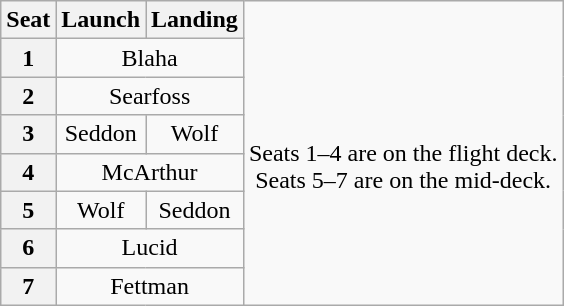<table class="wikitable" style="text-align:center">
<tr>
<th>Seat</th>
<th>Launch</th>
<th>Landing</th>
<td rowspan=8><br>Seats 1–4 are on the flight deck.<br>Seats 5–7 are on the mid-deck.</td>
</tr>
<tr>
<th>1</th>
<td colspan=2>Blaha</td>
</tr>
<tr>
<th>2</th>
<td colspan=2>Searfoss</td>
</tr>
<tr>
<th>3</th>
<td>Seddon</td>
<td>Wolf</td>
</tr>
<tr>
<th>4</th>
<td colspan=2>McArthur</td>
</tr>
<tr>
<th>5</th>
<td>Wolf</td>
<td>Seddon</td>
</tr>
<tr>
<th>6</th>
<td colspan=2>Lucid</td>
</tr>
<tr>
<th>7</th>
<td colspan=2>Fettman</td>
</tr>
</table>
